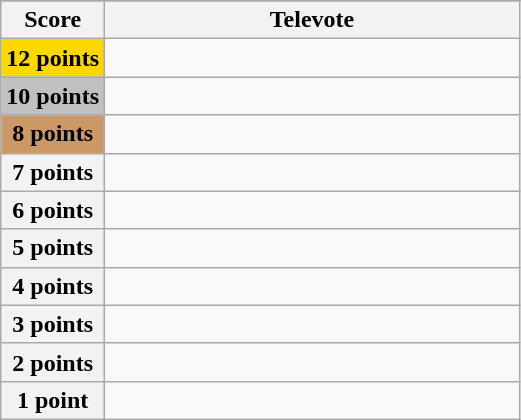<table class="wikitable">
<tr>
</tr>
<tr>
<th scope="col" width="20%">Score</th>
<th scope="col" width="80%">Televote</th>
</tr>
<tr>
<th scope="row" style="background:gold">12 points</th>
<td></td>
</tr>
<tr>
<th scope="row" style="background:silver">10 points</th>
<td></td>
</tr>
<tr>
<th scope="row" style="background:#CC9966">8 points</th>
<td></td>
</tr>
<tr>
<th scope="row">7 points</th>
<td></td>
</tr>
<tr>
<th scope="row">6 points</th>
<td></td>
</tr>
<tr>
<th scope="row">5 points</th>
<td></td>
</tr>
<tr>
<th scope="row">4 points</th>
<td></td>
</tr>
<tr>
<th scope="row">3 points</th>
<td></td>
</tr>
<tr>
<th scope="row">2 points</th>
<td></td>
</tr>
<tr>
<th scope="row">1 point</th>
<td></td>
</tr>
</table>
